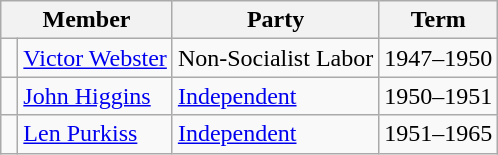<table class="wikitable">
<tr>
<th colspan="2">Member</th>
<th>Party</th>
<th>Term</th>
</tr>
<tr>
<td> </td>
<td><a href='#'>Victor Webster</a></td>
<td>Non-Socialist Labor</td>
<td>1947–1950</td>
</tr>
<tr>
<td> </td>
<td><a href='#'>John Higgins</a></td>
<td><a href='#'>Independent</a></td>
<td>1950–1951</td>
</tr>
<tr>
<td> </td>
<td><a href='#'>Len Purkiss</a></td>
<td><a href='#'>Independent</a></td>
<td>1951–1965</td>
</tr>
</table>
